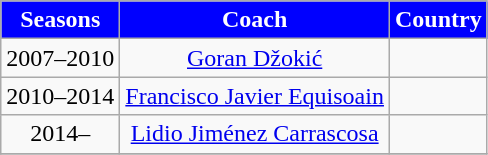<table class="wikitable" style="text-align: center;">
<tr>
<th style="color:#FFFFFF; background:#0000FF">Seasons</th>
<th style="color:#FFFFFF; background:#0000FF">Coach</th>
<th style="color:#FFFFFF; background:#0000FF">Country</th>
</tr>
<tr>
<td style="text-align: center">2007–2010</td>
<td style="text-align: center"><a href='#'>Goran Džokić</a></td>
<td style="text-align: center"></td>
</tr>
<tr>
<td style="text-align: center">2010–2014</td>
<td style="text-align: center"><a href='#'>Francisco Javier Equisoain</a></td>
<td style="text-align: center"></td>
</tr>
<tr>
<td style="text-align: center">2014–</td>
<td style="text-align: center"><a href='#'>Lidio Jiménez Carrascosa</a></td>
<td style="text-align: center"></td>
</tr>
<tr>
</tr>
</table>
